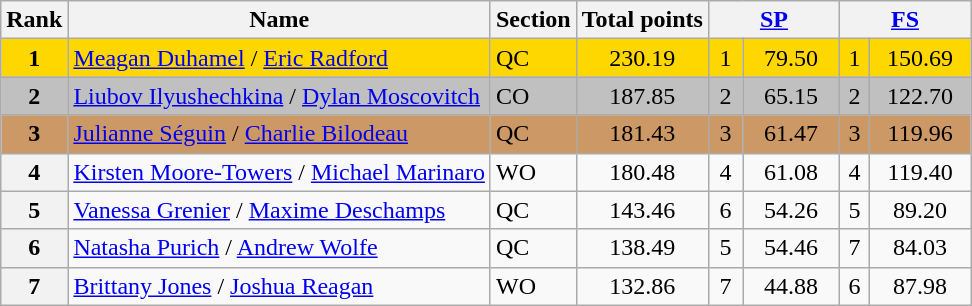<table class="wikitable sortable">
<tr>
<th>Rank</th>
<th>Name</th>
<th>Section</th>
<th>Total points</th>
<th colspan="2" width="80px"><a href='#'>SP</a></th>
<th colspan="2" width="80px"><a href='#'>FS</a></th>
</tr>
<tr bgcolor="gold">
<td align="center"><strong>1</strong></td>
<td><a href='#'>Meagan Duhamel</a> / <a href='#'>Eric Radford</a></td>
<td>QC</td>
<td align="center">230.19</td>
<td align="center">1</td>
<td align="center">79.50</td>
<td align="center">1</td>
<td align="center">150.69</td>
</tr>
<tr bgcolor="silver">
<td align="center"><strong>2</strong></td>
<td><a href='#'>Liubov Ilyushechkina</a> / <a href='#'>Dylan Moscovitch</a></td>
<td>CO</td>
<td align="center">187.85</td>
<td align="center">2</td>
<td align="center">65.15</td>
<td align="center">2</td>
<td align="center">122.70</td>
</tr>
<tr bgcolor="cc9966">
<td align="center"><strong>3</strong></td>
<td><a href='#'>Julianne Séguin</a> / <a href='#'>Charlie Bilodeau</a></td>
<td>QC</td>
<td align="center">181.43</td>
<td align="center">3</td>
<td align="center">61.47</td>
<td align="center">3</td>
<td align="center">119.96</td>
</tr>
<tr>
<th>4</th>
<td><a href='#'>Kirsten Moore-Towers</a> / <a href='#'>Michael Marinaro</a></td>
<td>WO</td>
<td align="center">180.48</td>
<td align="center">4</td>
<td align="center">61.08</td>
<td align="center">4</td>
<td align="center">119.40</td>
</tr>
<tr>
<th>5</th>
<td><a href='#'>Vanessa Grenier</a> / <a href='#'>Maxime Deschamps</a></td>
<td>QC</td>
<td align="center">143.46</td>
<td align="center">6</td>
<td align="center">54.26</td>
<td align="center">5</td>
<td align="center">89.20</td>
</tr>
<tr>
<th>6</th>
<td><a href='#'>Natasha Purich</a> / <a href='#'>Andrew Wolfe</a></td>
<td>QC</td>
<td align="center">138.49</td>
<td align="center">5</td>
<td align="center">54.46</td>
<td align="center">7</td>
<td align="center">84.03</td>
</tr>
<tr>
<th>7</th>
<td><a href='#'>Brittany Jones</a> / <a href='#'>Joshua Reagan</a></td>
<td>WO</td>
<td align="center">132.86</td>
<td align="center">7</td>
<td align="center">44.88</td>
<td align="center">6</td>
<td align="center">87.98</td>
</tr>
</table>
